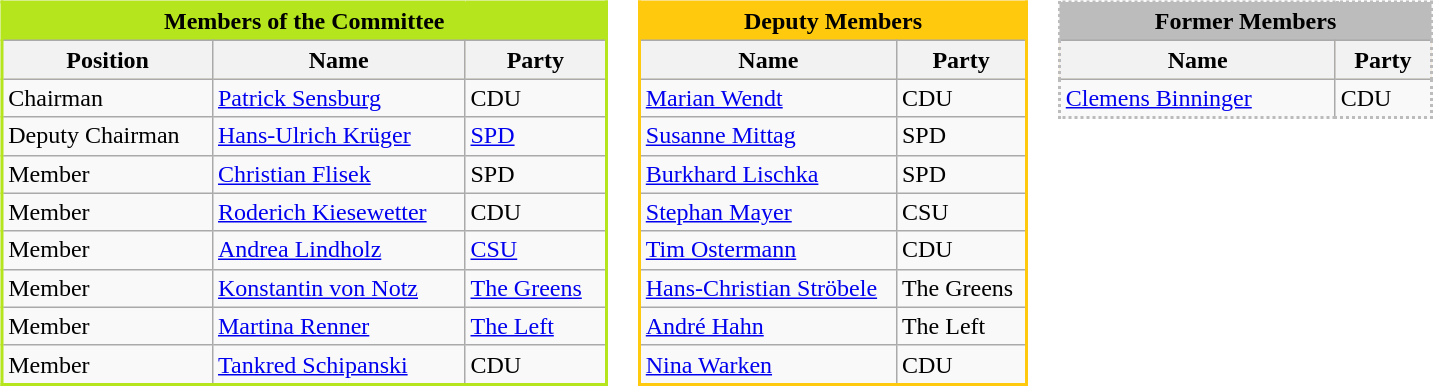<table>
<tr style="vertical-align:top">
<td><br><table class="wikitable" style="width:405px;border-style: solid; border-width: 2px;border-color:#b5e61d;">
<tr>
<th colspan= "3"  style="background-color:#b5e61d;">Members of the Committee</th>
</tr>
<tr style="background-color:#FFDEAD">
<th>Position</th>
<th>Name</th>
<th>Party</th>
</tr>
<tr>
<td>Chairman</td>
<td><a href='#'>Patrick Sensburg</a></td>
<td>CDU</td>
</tr>
<tr>
<td>Deputy Chairman</td>
<td><a href='#'>Hans-Ulrich Krüger</a></td>
<td><a href='#'>SPD</a></td>
</tr>
<tr>
<td>Member</td>
<td><a href='#'>Christian Flisek</a></td>
<td>SPD</td>
</tr>
<tr>
<td>Member</td>
<td><a href='#'>Roderich Kiesewetter</a></td>
<td>CDU</td>
</tr>
<tr>
<td>Member</td>
<td><a href='#'>Andrea Lindholz</a></td>
<td><a href='#'>CSU</a></td>
</tr>
<tr>
<td>Member</td>
<td><a href='#'>Konstantin von Notz</a></td>
<td><a href='#'>The Greens</a></td>
</tr>
<tr>
<td>Member</td>
<td><a href='#'>Martina Renner</a></td>
<td><a href='#'>The Left</a></td>
</tr>
<tr>
<td>Member</td>
<td><a href='#'>Tankred Schipanski</a></td>
<td>CDU</td>
</tr>
</table>
</td>
<td style="vertical-align:top"><br><table class="wikitable" style="width:260px; border-style: solid; border-width: 2px;border-color:#ffc90e;">
<tr>
<th colspan= "3"  style="background-color:#ffc90e;">Deputy Members</th>
</tr>
<tr style="background-color:#FFDEAD">
<th>Name</th>
<th>Party</th>
</tr>
<tr>
<td><a href='#'>Marian Wendt</a></td>
<td>CDU</td>
</tr>
<tr>
<td><a href='#'>Susanne Mittag</a></td>
<td>SPD</td>
</tr>
<tr>
<td><a href='#'>Burkhard Lischka</a></td>
<td>SPD</td>
</tr>
<tr>
<td><a href='#'>Stephan Mayer</a></td>
<td>CSU</td>
</tr>
<tr>
<td><a href='#'>Tim Ostermann</a></td>
<td>CDU</td>
</tr>
<tr>
<td><a href='#'>Hans-Christian Ströbele</a></td>
<td>The Greens</td>
</tr>
<tr>
<td><a href='#'>André Hahn</a></td>
<td>The Left</td>
</tr>
<tr>
<td><a href='#'>Nina Warken</a></td>
<td>CDU</td>
</tr>
</table>
</td>
<td style="vertical-align:top"><br><table class="wikitable" style="width:250px;border-style: dotted; border-width: 2px;border-color:#bcbcbc;">
<tr>
<th colspan= "3" style="background-color:#bcbcbc;">Former Members</th>
</tr>
<tr style="background-color:#FFDEAD">
<th>Name</th>
<th>Party</th>
</tr>
<tr>
<td><a href='#'>Clemens Binninger</a></td>
<td>CDU</td>
</tr>
</table>
</td>
</tr>
</table>
